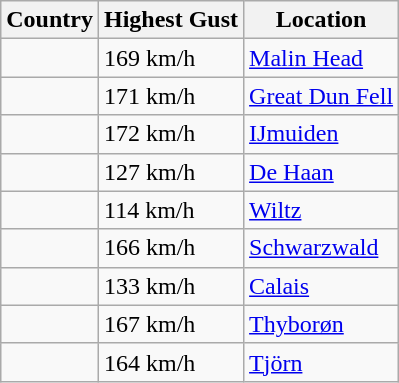<table class="wikitable sortable">
<tr>
<th>Country</th>
<th>Highest Gust</th>
<th>Location</th>
</tr>
<tr>
<td></td>
<td>169 km/h</td>
<td><a href='#'>Malin Head</a></td>
</tr>
<tr>
<td></td>
<td>171 km/h</td>
<td><a href='#'>Great Dun Fell</a></td>
</tr>
<tr>
<td></td>
<td>172 km/h</td>
<td><a href='#'>IJmuiden</a></td>
</tr>
<tr>
<td></td>
<td>127 km/h</td>
<td><a href='#'>De Haan</a></td>
</tr>
<tr>
<td></td>
<td>114 km/h</td>
<td><a href='#'>Wiltz</a></td>
</tr>
<tr>
<td></td>
<td>166 km/h</td>
<td><a href='#'>Schwarzwald</a></td>
</tr>
<tr>
<td></td>
<td>133 km/h</td>
<td><a href='#'>Calais</a></td>
</tr>
<tr>
<td></td>
<td>167 km/h</td>
<td><a href='#'>Thyborøn</a></td>
</tr>
<tr>
<td></td>
<td>164 km/h</td>
<td><a href='#'>Tjörn</a></td>
</tr>
</table>
